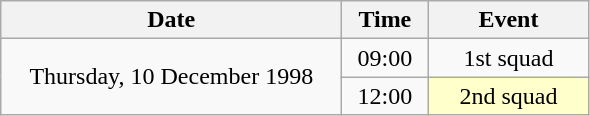<table class = "wikitable" style="text-align:center;">
<tr>
<th width=220>Date</th>
<th width=50>Time</th>
<th width=100>Event</th>
</tr>
<tr>
<td rowspan=2>Thursday, 10 December 1998</td>
<td>09:00</td>
<td>1st squad</td>
</tr>
<tr>
<td>12:00</td>
<td bgcolor=ffffcc>2nd squad</td>
</tr>
</table>
